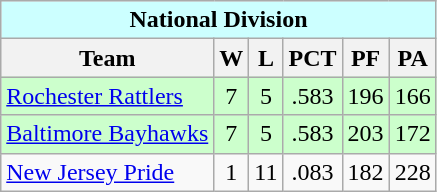<table class="wikitable">
<tr bgcolor="#ccffff">
<td colspan="7" align="center"><strong>National Division</strong></td>
</tr>
<tr bgcolor="#efefef">
<th>Team</th>
<th>W</th>
<th>L</th>
<th>PCT</th>
<th>PF</th>
<th>PA</th>
</tr>
<tr align="center" bgcolor="#ccffcc">
<td align="left"><a href='#'>Rochester Rattlers</a></td>
<td>7</td>
<td>5</td>
<td>.583</td>
<td>196</td>
<td>166</td>
</tr>
<tr align="center" bgcolor="#ccffcc">
<td align="left"><a href='#'>Baltimore Bayhawks</a></td>
<td>7</td>
<td>5</td>
<td>.583</td>
<td>203</td>
<td>172</td>
</tr>
<tr align="center">
<td align="left"><a href='#'>New Jersey Pride</a></td>
<td>1</td>
<td>11</td>
<td>.083</td>
<td>182</td>
<td>228</td>
</tr>
</table>
